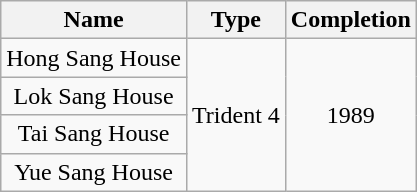<table class="wikitable" style="text-align: center">
<tr>
<th>Name</th>
<th>Type</th>
<th>Completion</th>
</tr>
<tr>
<td>Hong Sang House</td>
<td rowspan="4">Trident 4</td>
<td rowspan="4">1989</td>
</tr>
<tr>
<td>Lok Sang House</td>
</tr>
<tr>
<td>Tai Sang House</td>
</tr>
<tr>
<td>Yue Sang House</td>
</tr>
</table>
